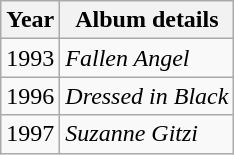<table class="wikitable">
<tr>
<th>Year</th>
<th>Album details</th>
</tr>
<tr>
<td>1993</td>
<td><em>Fallen Angel</em></td>
</tr>
<tr>
<td>1996</td>
<td><em>Dressed in Black</em></td>
</tr>
<tr>
<td>1997</td>
<td><em>Suzanne Gitzi</em></td>
</tr>
</table>
